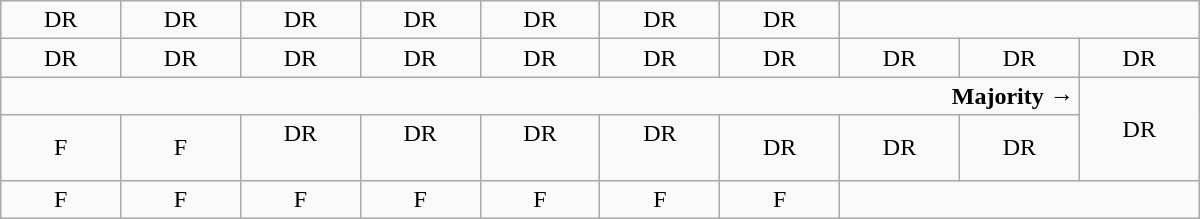<table class="wikitable" style="text-align:center; width:800px">
<tr>
<td>DR</td>
<td>DR</td>
<td>DR</td>
<td>DR</td>
<td>DR</td>
<td>DR</td>
<td>DR</td>
</tr>
<tr>
<td width=50px >DR</td>
<td width=50px >DR</td>
<td width=50px >DR</td>
<td width=50px >DR</td>
<td width=50px >DR</td>
<td width=50px >DR</td>
<td width=50px >DR</td>
<td width=50px >DR</td>
<td width=50px >DR</td>
<td width=50px >DR</td>
</tr>
<tr>
<td colspan=9 style="text-align:right"><strong>Majority →</strong></td>
<td rowspan=2 >DR</td>
</tr>
<tr>
<td>F</td>
<td>F</td>
<td>DR<br><br></td>
<td>DR<br><br></td>
<td>DR<br><br></td>
<td>DR<br><br></td>
<td>DR</td>
<td>DR</td>
<td>DR</td>
</tr>
<tr>
<td>F</td>
<td>F</td>
<td>F</td>
<td>F</td>
<td>F</td>
<td>F</td>
<td>F</td>
</tr>
</table>
